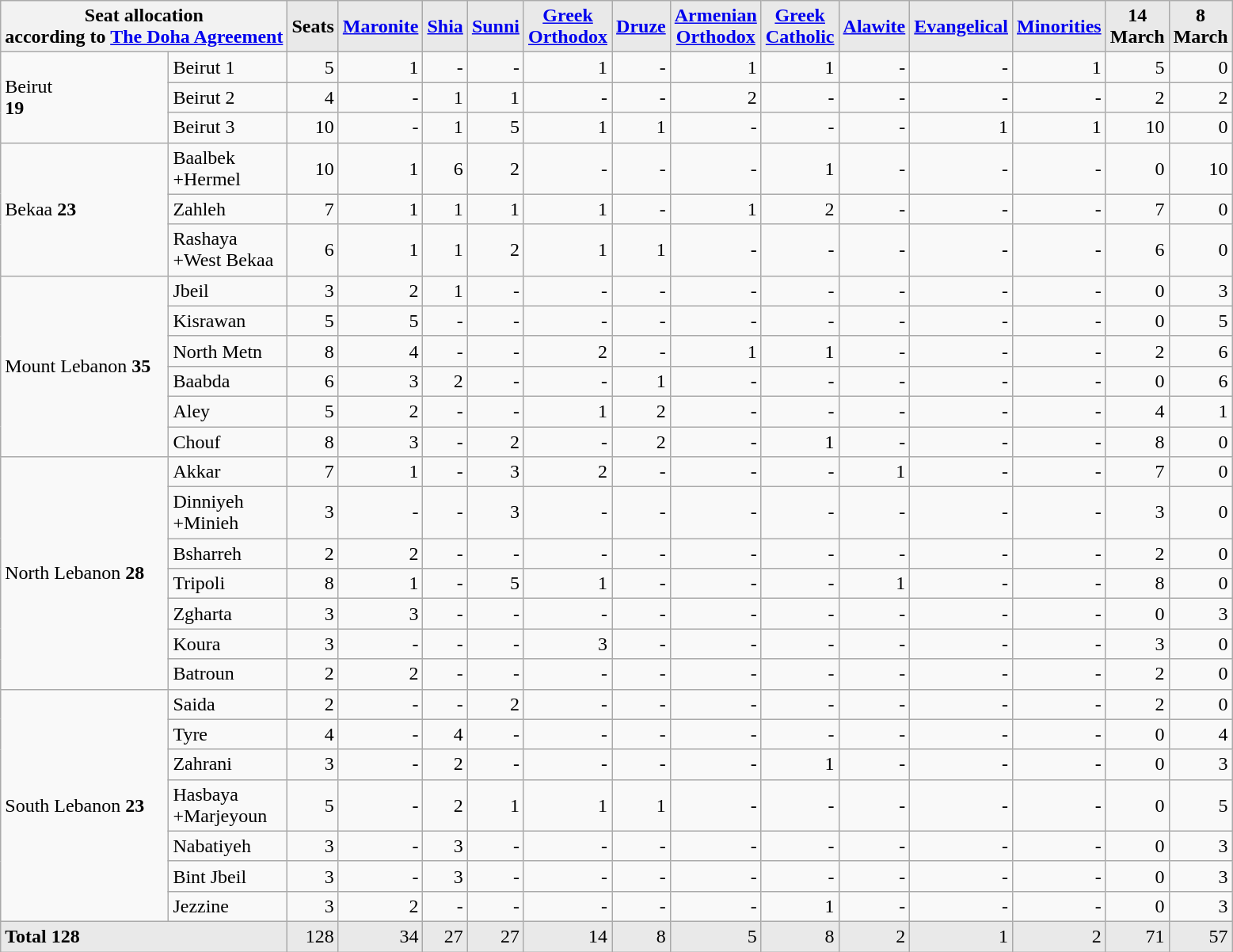<table class=wikitable>
<tr>
<th colspan=2>Seat allocation<br>according to <a href='#'>The Doha Agreement</a></th>
<th style="background-color:#E9E9E9" align=right><div>Seats</div></th>
<th style="background-color:#E9E9E9" align=right><div><a href='#'>Maronite</a></div></th>
<th style="background-color:#E9E9E9" align=right><div><a href='#'>Shia</a></div></th>
<th style="background-color:#E9E9E9" align=right><div><a href='#'>Sunni</a></div></th>
<th style="background-color:#E9E9E9" align=right><div><a href='#'>Greek Orthodox</a></div></th>
<th style="background-color:#E9E9E9" align=right><div><a href='#'>Druze</a></div></th>
<th style="background-color:#E9E9E9" align=right><div><a href='#'>Armenian Orthodox</a></div></th>
<th style="background-color:#E9E9E9" align=right><div><a href='#'>Greek Catholic</a></div></th>
<th style="background-color:#E9E9E9" align=right><div><a href='#'>Alawite</a></div></th>
<th style="background-color:#E9E9E9" align=right><div><a href='#'>Evangelical</a></div></th>
<th style="background-color:#E9E9E9" align=right><div><a href='#'>Minorities</a></div></th>
<th style="background-color:#E9E9E9" align=right>14 March</th>
<th style="background-color:#E9E9E9" align=right>8 March</th>
</tr>
<tr>
<td rowspan=3 valign=up>Beirut<br><strong>19</strong></td>
<td>Beirut 1</td>
<td align="right">5</td>
<td align="right">1</td>
<td align="right">-</td>
<td align="right">-</td>
<td align="right">1</td>
<td align="right">-</td>
<td align="right">1</td>
<td align="right">1</td>
<td align="right">-</td>
<td align="right">-</td>
<td align="right">1</td>
<td align="right">5</td>
<td align="right">0</td>
</tr>
<tr>
<td>Beirut 2</td>
<td align="right">4</td>
<td align="right">-</td>
<td align="right">1</td>
<td align="right">1</td>
<td align="right">-</td>
<td align="right">-</td>
<td align="right">2</td>
<td align="right">-</td>
<td align="right">-</td>
<td align="right">-</td>
<td align="right">-</td>
<td align="right">2</td>
<td align="right">2</td>
</tr>
<tr>
<td>Beirut 3</td>
<td align="right">10</td>
<td align="right">-</td>
<td align="right">1</td>
<td align="right">5</td>
<td align="right">1</td>
<td align="right">1</td>
<td align="right">-</td>
<td align="right">-</td>
<td align="right">-</td>
<td align="right">1</td>
<td align="right">1</td>
<td align="right">10</td>
<td align="right">0</td>
</tr>
<tr>
<td rowspan=3 valign=up>Bekaa <strong>23</strong></td>
<td>Baalbek<br>+Hermel</td>
<td align="right">10</td>
<td align="right">1</td>
<td align="right">6</td>
<td align="right">2</td>
<td align="right">-</td>
<td align="right">-</td>
<td align="right">-</td>
<td align="right">1</td>
<td align="right">-</td>
<td align="right">-</td>
<td align="right">-</td>
<td align="right">0</td>
<td align="right">10</td>
</tr>
<tr>
<td>Zahleh</td>
<td align="right">7</td>
<td align="right">1</td>
<td align="right">1</td>
<td align="right">1</td>
<td align="right">1</td>
<td align="right">-</td>
<td align="right">1</td>
<td align="right">2</td>
<td align="right">-</td>
<td align="right">-</td>
<td align="right">-</td>
<td align="right">7</td>
<td align="right">0</td>
</tr>
<tr>
<td>Rashaya<br>+West Bekaa</td>
<td align="right">6</td>
<td align="right">1</td>
<td align="right">1</td>
<td align="right">2</td>
<td align="right">1</td>
<td align="right">1</td>
<td align="right">-</td>
<td align="right">-</td>
<td align="right">-</td>
<td align="right">-</td>
<td align="right">-</td>
<td align="right">6</td>
<td align="right">0</td>
</tr>
<tr>
<td rowspan=6 valign=up>Mount Lebanon <strong>35</strong></td>
<td>Jbeil</td>
<td align="right">3</td>
<td align="right">2</td>
<td align="right">1</td>
<td align="right">-</td>
<td align="right">-</td>
<td align="right">-</td>
<td align="right">-</td>
<td align="right">-</td>
<td align="right">-</td>
<td align="right">-</td>
<td align="right">-</td>
<td align="right">0</td>
<td align="right">3</td>
</tr>
<tr>
<td>Kisrawan</td>
<td align="right">5</td>
<td align="right">5</td>
<td align="right">-</td>
<td align="right">-</td>
<td align="right">-</td>
<td align="right">-</td>
<td align="right">-</td>
<td align="right">-</td>
<td align="right">-</td>
<td align="right">-</td>
<td align="right">-</td>
<td align="right">0</td>
<td align="right">5</td>
</tr>
<tr>
<td>North Metn</td>
<td align="right">8</td>
<td align="right">4</td>
<td align="right">-</td>
<td align="right">-</td>
<td align="right">2</td>
<td align="right">-</td>
<td align="right">1</td>
<td align="right">1</td>
<td align="right">-</td>
<td align="right">-</td>
<td align="right">-</td>
<td align="right">2</td>
<td align="right">6</td>
</tr>
<tr>
<td>Baabda</td>
<td align="right">6</td>
<td align="right">3</td>
<td align="right">2</td>
<td align="right">-</td>
<td align="right">-</td>
<td align="right">1</td>
<td align="right">-</td>
<td align="right">-</td>
<td align="right">-</td>
<td align="right">-</td>
<td align="right">-</td>
<td align="right">0</td>
<td align="right">6</td>
</tr>
<tr>
<td>Aley</td>
<td align="right">5</td>
<td align="right">2</td>
<td align="right">-</td>
<td align="right">-</td>
<td align="right">1</td>
<td align="right">2</td>
<td align="right">-</td>
<td align="right">-</td>
<td align="right">-</td>
<td align="right">-</td>
<td align="right">-</td>
<td align="right">4</td>
<td align="right">1</td>
</tr>
<tr>
<td>Chouf</td>
<td align="right">8</td>
<td align="right">3</td>
<td align="right">-</td>
<td align="right">2</td>
<td align="right">-</td>
<td align="right">2</td>
<td align="right">-</td>
<td align="right">1</td>
<td align="right">-</td>
<td align="right">-</td>
<td align="right">-</td>
<td align="right">8</td>
<td align="right">0</td>
</tr>
<tr>
<td rowspan=7 valign=up>North Lebanon <strong>28</strong></td>
<td>Akkar</td>
<td align="right">7</td>
<td align="right">1</td>
<td align="right">-</td>
<td align="right">3</td>
<td align="right">2</td>
<td align="right">-</td>
<td align="right">-</td>
<td align="right">-</td>
<td align="right">1</td>
<td align="right">-</td>
<td align="right">-</td>
<td align="right">7</td>
<td align="right">0</td>
</tr>
<tr>
<td>Dinniyeh<br>+Minieh</td>
<td align="right">3</td>
<td align="right">-</td>
<td align="right">-</td>
<td align="right">3</td>
<td align="right">-</td>
<td align="right">-</td>
<td align="right">-</td>
<td align="right">-</td>
<td align="right">-</td>
<td align="right">-</td>
<td align="right">-</td>
<td align="right">3</td>
<td align="right">0</td>
</tr>
<tr>
<td>Bsharreh</td>
<td align="right">2</td>
<td align="right">2</td>
<td align="right">-</td>
<td align="right">-</td>
<td align="right">-</td>
<td align="right">-</td>
<td align="right">-</td>
<td align="right">-</td>
<td align="right">-</td>
<td align="right">-</td>
<td align="right">-</td>
<td align="right">2</td>
<td align="right">0</td>
</tr>
<tr>
<td>Tripoli</td>
<td align="right">8</td>
<td align="right">1</td>
<td align="right">-</td>
<td align="right">5</td>
<td align="right">1</td>
<td align="right">-</td>
<td align="right">-</td>
<td align="right">-</td>
<td align="right">1</td>
<td align="right">-</td>
<td align="right">-</td>
<td align="right">8</td>
<td align="right">0</td>
</tr>
<tr>
<td>Zgharta</td>
<td align="right">3</td>
<td align="right">3</td>
<td align="right">-</td>
<td align="right">-</td>
<td align="right">-</td>
<td align="right">-</td>
<td align="right">-</td>
<td align="right">-</td>
<td align="right">-</td>
<td align="right">-</td>
<td align="right">-</td>
<td align="right">0</td>
<td align="right">3</td>
</tr>
<tr>
<td>Koura</td>
<td align="right">3</td>
<td align="right">-</td>
<td align="right">-</td>
<td align="right">-</td>
<td align="right">3</td>
<td align="right">-</td>
<td align="right">-</td>
<td align="right">-</td>
<td align="right">-</td>
<td align="right">-</td>
<td align="right">-</td>
<td align="right">3</td>
<td align="right">0</td>
</tr>
<tr>
<td>Batroun</td>
<td align="right">2</td>
<td align="right">2</td>
<td align="right">-</td>
<td align="right">-</td>
<td align="right">-</td>
<td align="right">-</td>
<td align="right">-</td>
<td align="right">-</td>
<td align="right">-</td>
<td align="right">-</td>
<td align="right">-</td>
<td align="right">2</td>
<td align="right">0</td>
</tr>
<tr>
<td rowspan=7 valign=up>South Lebanon <strong>23</strong></td>
<td>Saida</td>
<td align="right">2</td>
<td align="right">-</td>
<td align="right">-</td>
<td align="right">2</td>
<td align="right">-</td>
<td align="right">-</td>
<td align="right">-</td>
<td align="right">-</td>
<td align="right">-</td>
<td align="right">-</td>
<td align="right">-</td>
<td align="right">2</td>
<td align="right">0</td>
</tr>
<tr>
<td>Tyre</td>
<td align="right">4</td>
<td align="right">-</td>
<td align="right">4</td>
<td align="right">-</td>
<td align="right">-</td>
<td align="right">-</td>
<td align="right">-</td>
<td align="right">-</td>
<td align="right">-</td>
<td align="right">-</td>
<td align="right">-</td>
<td align="right">0</td>
<td align="right">4</td>
</tr>
<tr>
<td>Zahrani</td>
<td align="right">3</td>
<td align="right">-</td>
<td align="right">2</td>
<td align="right">-</td>
<td align="right">-</td>
<td align="right">-</td>
<td align="right">-</td>
<td align="right">1</td>
<td align="right">-</td>
<td align="right">-</td>
<td align="right">-</td>
<td align="right">0</td>
<td align="right">3</td>
</tr>
<tr>
<td>Hasbaya<br>+Marjeyoun</td>
<td align="right">5</td>
<td align="right">-</td>
<td align="right">2</td>
<td align="right">1</td>
<td align="right">1</td>
<td align="right">1</td>
<td align="right">-</td>
<td align="right">-</td>
<td align="right">-</td>
<td align="right">-</td>
<td align="right">-</td>
<td align="right">0</td>
<td align="right">5</td>
</tr>
<tr>
<td>Nabatiyeh</td>
<td align="right">3</td>
<td align="right">-</td>
<td align="right">3</td>
<td align="right">-</td>
<td align="right">-</td>
<td align="right">-</td>
<td align="right">-</td>
<td align="right">-</td>
<td align="right">-</td>
<td align="right">-</td>
<td align="right">-</td>
<td align="right">0</td>
<td align="right">3</td>
</tr>
<tr>
<td>Bint Jbeil</td>
<td align="right">3</td>
<td align="right">-</td>
<td align="right">3</td>
<td align="right">-</td>
<td align="right">-</td>
<td align="right">-</td>
<td align="right">-</td>
<td align="right">-</td>
<td align="right">-</td>
<td align="right">-</td>
<td align="right">-</td>
<td align="right">0</td>
<td align="right">3</td>
</tr>
<tr>
<td>Jezzine</td>
<td align="right">3</td>
<td align="right">2</td>
<td align="right">-</td>
<td align="right">-</td>
<td align="right">-</td>
<td align="right">-</td>
<td align="right">-</td>
<td align="right">1</td>
<td align="right">-</td>
<td align="right">-</td>
<td align="right">-</td>
<td align="right">0</td>
<td align="right">3</td>
</tr>
<tr>
<td style="background-color:#E9E9E9" colspan=2><strong>Total 128</strong></td>
<td width="30" align="right" style="background-color:#E9E9E9">128</td>
<td width="30" align="right" style="background-color:#E9E9E9">34</td>
<td width="30" align="right" style="background-color:#E9E9E9">27</td>
<td width="30" align="right" style="background-color:#E9E9E9">27</td>
<td width="30" align="right" style="background-color:#E9E9E9">14</td>
<td width="30" align="right" style="background-color:#E9E9E9">8</td>
<td width="30" align="right" style="background-color:#E9E9E9">5</td>
<td width="30" align="right" style="background-color:#E9E9E9">8</td>
<td width="30" align="right" style="background-color:#E9E9E9">2</td>
<td width="30" align="right" style="background-color:#E9E9E9">1</td>
<td width="30" align="right" style="background-color:#E9E9E9">2</td>
<td width="30" align="right" style="background-color:#E9E9E9">71</td>
<td width="30" align="right" style="background-color:#E9E9E9">57</td>
</tr>
</table>
